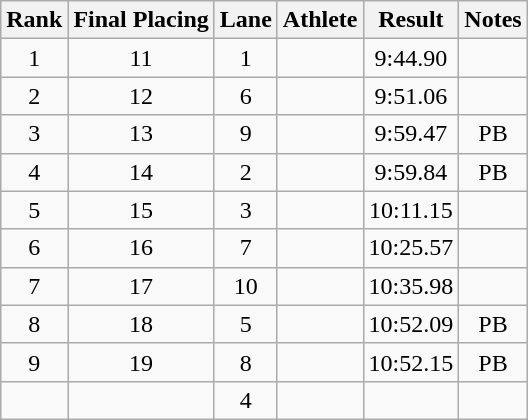<table class="wikitable sortable" style="text-align:center">
<tr>
<th>Rank</th>
<th>Final Placing</th>
<th>Lane</th>
<th>Athlete</th>
<th>Result</th>
<th>Notes</th>
</tr>
<tr>
<td>1</td>
<td>11</td>
<td>1</td>
<td align=left></td>
<td>9:44.90</td>
<td></td>
</tr>
<tr>
<td>2</td>
<td>12</td>
<td>6</td>
<td align=left></td>
<td>9:51.06</td>
<td></td>
</tr>
<tr>
<td>3</td>
<td>13</td>
<td>9</td>
<td align=left></td>
<td>9:59.47</td>
<td>PB</td>
</tr>
<tr>
<td>4</td>
<td>14</td>
<td>2</td>
<td align=left></td>
<td>9:59.84</td>
<td>PB</td>
</tr>
<tr>
<td>5</td>
<td>15</td>
<td>3</td>
<td align=left></td>
<td>10:11.15</td>
<td></td>
</tr>
<tr>
<td>6</td>
<td>16</td>
<td>7</td>
<td align=left></td>
<td>10:25.57</td>
<td></td>
</tr>
<tr>
<td>7</td>
<td>17</td>
<td>10</td>
<td align=left></td>
<td>10:35.98</td>
<td></td>
</tr>
<tr>
<td>8</td>
<td>18</td>
<td>5</td>
<td align=left></td>
<td>10:52.09</td>
<td>PB</td>
</tr>
<tr>
<td>9</td>
<td>19</td>
<td>8</td>
<td align=left></td>
<td>10:52.15</td>
<td>PB</td>
</tr>
<tr>
<td></td>
<td></td>
<td>4</td>
<td align=left></td>
<td></td>
<td></td>
</tr>
</table>
